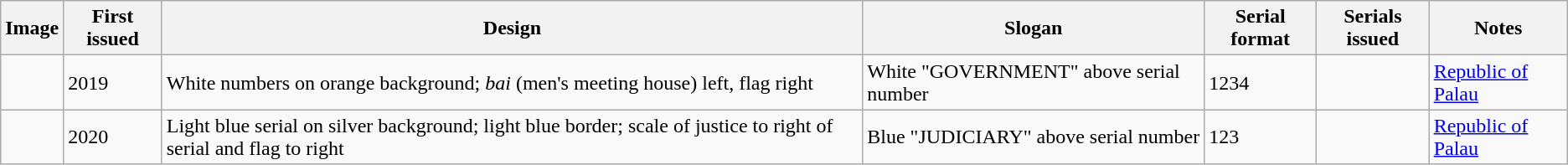<table class="wikitable sortable">
<tr>
<th>Image</th>
<th>First issued</th>
<th>Design</th>
<th>Slogan</th>
<th>Serial format</th>
<th>Serials issued</th>
<th>Notes</th>
</tr>
<tr>
<td></td>
<td>2019</td>
<td>White numbers on orange background; <em>bai</em> (men's meeting house) left, flag right</td>
<td>White "GOVERNMENT" above serial number</td>
<td>1234</td>
<td></td>
<td><a href='#'>Republic of Palau</a></td>
</tr>
<tr>
<td></td>
<td>2020</td>
<td>Light blue serial on silver background; light blue border; scale of justice to right of serial and flag to right</td>
<td>Blue "JUDICIARY" above serial number</td>
<td>123</td>
<td></td>
<td><a href='#'>Republic of Palau</a></td>
</tr>
</table>
